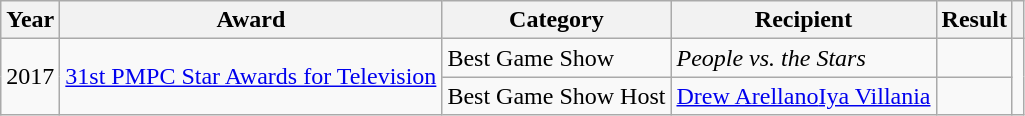<table class="wikitable">
<tr>
<th>Year</th>
<th>Award</th>
<th>Category</th>
<th>Recipient</th>
<th>Result</th>
<th></th>
</tr>
<tr>
<td rowspan=2>2017</td>
<td rowspan=2><a href='#'>31st PMPC Star Awards for Television</a></td>
<td>Best Game Show</td>
<td><em>People vs. the Stars</em></td>
<td></td>
<td rowspan=2></td>
</tr>
<tr>
<td>Best Game Show Host</td>
<td><a href='#'>Drew Arellano</a><a href='#'>Iya Villania</a></td>
<td></td>
</tr>
</table>
